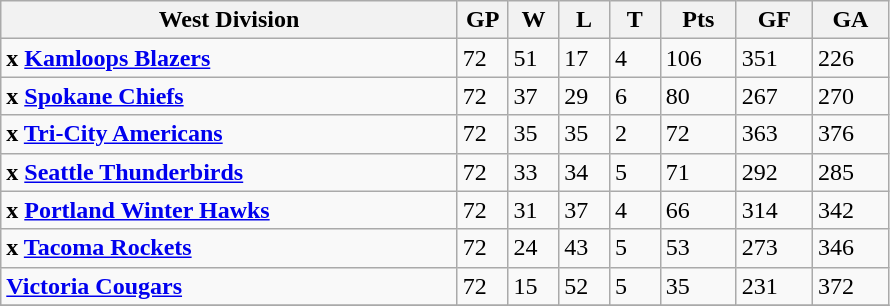<table class="wikitable">
<tr>
<th width="45%">West Division</th>
<th width="5%">GP</th>
<th width="5%">W</th>
<th width="5%">L</th>
<th width="5%">T</th>
<th width="7.5%">Pts</th>
<th width="7.5%">GF</th>
<th width="7.5%">GA</th>
</tr>
<tr>
<td><strong>x <a href='#'>Kamloops Blazers</a></strong></td>
<td>72</td>
<td>51</td>
<td>17</td>
<td>4</td>
<td>106</td>
<td>351</td>
<td>226</td>
</tr>
<tr>
<td><strong>x <a href='#'>Spokane Chiefs</a></strong></td>
<td>72</td>
<td>37</td>
<td>29</td>
<td>6</td>
<td>80</td>
<td>267</td>
<td>270</td>
</tr>
<tr>
<td><strong>x <a href='#'>Tri-City Americans</a></strong></td>
<td>72</td>
<td>35</td>
<td>35</td>
<td>2</td>
<td>72</td>
<td>363</td>
<td>376</td>
</tr>
<tr>
<td><strong>x <a href='#'>Seattle Thunderbirds</a></strong></td>
<td>72</td>
<td>33</td>
<td>34</td>
<td>5</td>
<td>71</td>
<td>292</td>
<td>285</td>
</tr>
<tr>
<td><strong>x <a href='#'>Portland Winter Hawks</a></strong></td>
<td>72</td>
<td>31</td>
<td>37</td>
<td>4</td>
<td>66</td>
<td>314</td>
<td>342</td>
</tr>
<tr>
<td><strong>x <a href='#'>Tacoma Rockets</a></strong></td>
<td>72</td>
<td>24</td>
<td>43</td>
<td>5</td>
<td>53</td>
<td>273</td>
<td>346</td>
</tr>
<tr>
<td><strong><a href='#'>Victoria Cougars</a></strong></td>
<td>72</td>
<td>15</td>
<td>52</td>
<td>5</td>
<td>35</td>
<td>231</td>
<td>372</td>
</tr>
<tr>
</tr>
</table>
